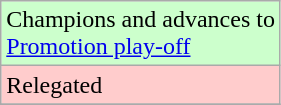<table class="wikitable">
<tr width=10px bgcolor="#ccffcc">
<td>Champions and advances to<br><a href='#'>Promotion play-off</a></td>
</tr>
<tr width=10px bgcolor="#ffcccc">
<td>Relegated</td>
</tr>
<tr>
</tr>
</table>
